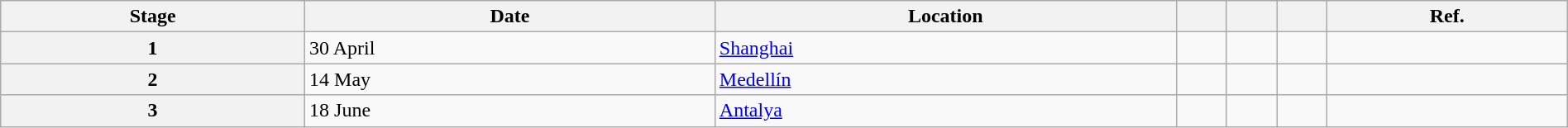<table class="wikitable" style="width:100%">
<tr>
<th>Stage</th>
<th>Date</th>
<th>Location</th>
<th></th>
<th></th>
<th></th>
<th>Ref.</th>
</tr>
<tr>
<th>1</th>
<td>30 April</td>
<td> <a href='#'>Shanghai</a></td>
<td></td>
<td></td>
<td></td>
<td></td>
</tr>
<tr>
<th>2</th>
<td>14 May</td>
<td> <a href='#'>Medellín</a></td>
<td></td>
<td></td>
<td></td>
<td></td>
</tr>
<tr>
<th>3</th>
<td>18 June</td>
<td> <a href='#'>Antalya</a></td>
<td></td>
<td></td>
<td></td>
<td></td>
</tr>
</table>
